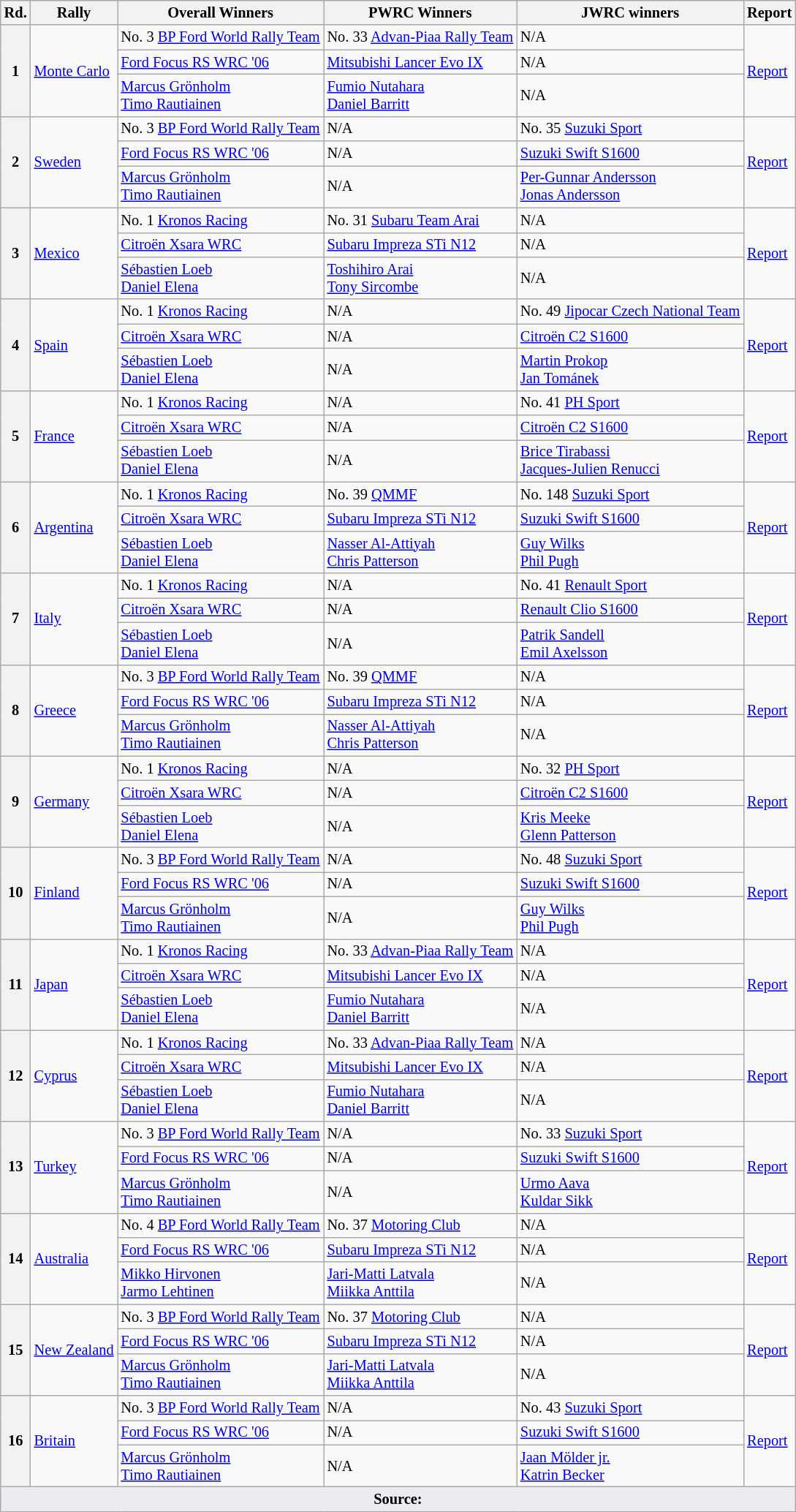<table class="wikitable" style="font-size:85%;">
<tr>
<th>Rd.</th>
<th>Rally</th>
<th>Overall Winners</th>
<th>PWRC Winners</th>
<th>JWRC winners</th>
<th>Report</th>
</tr>
<tr>
<th rowspan="3">1</th>
<td rowspan="3"> <a href='#'>Monte Carlo</a></td>
<td nowrap=""> No. 3 <a href='#'>BP Ford World Rally Team</a></td>
<td> No. 33 <a href='#'>Advan-Piaa Rally Team</a></td>
<td>N/A</td>
<td rowspan="3"><a href='#'>Report</a></td>
</tr>
<tr>
<td> <a href='#'>Ford Focus RS WRC '06</a></td>
<td> <a href='#'>Mitsubishi Lancer Evo IX</a></td>
<td>N/A</td>
</tr>
<tr>
<td> <a href='#'>Marcus Grönholm</a><br> <a href='#'>Timo Rautiainen</a></td>
<td> <a href='#'>Fumio Nutahara</a><br> <a href='#'>Daniel Barritt</a></td>
<td>N/A</td>
</tr>
<tr>
<th rowspan="3">2</th>
<td rowspan="3"> <a href='#'>Sweden</a></td>
<td nowrap=""> No. 3 <a href='#'>BP Ford World Rally Team</a></td>
<td>N/A</td>
<td> No. 35 <a href='#'>Suzuki Sport</a></td>
<td rowspan="3"><a href='#'>Report</a></td>
</tr>
<tr>
<td> <a href='#'>Ford Focus RS WRC '06</a></td>
<td>N/A</td>
<td> <a href='#'>Suzuki Swift S1600</a></td>
</tr>
<tr>
<td> <a href='#'>Marcus Grönholm</a><br> <a href='#'>Timo Rautiainen</a></td>
<td>N/A</td>
<td> <a href='#'>Per-Gunnar Andersson</a><br> <a href='#'>Jonas Andersson</a></td>
</tr>
<tr>
<th rowspan="3">3</th>
<td rowspan="3"> <a href='#'>Mexico</a></td>
<td nowrap=""> No. 1 <a href='#'>Kronos Racing</a></td>
<td> No. 31 <a href='#'>Subaru Team Arai</a></td>
<td>N/A</td>
<td rowspan="3"><a href='#'>Report</a></td>
</tr>
<tr>
<td> <a href='#'>Citroën Xsara WRC</a></td>
<td> <a href='#'>Subaru Impreza STi N12</a></td>
<td>N/A</td>
</tr>
<tr>
<td> <a href='#'>Sébastien Loeb</a><br> <a href='#'>Daniel Elena</a></td>
<td> <a href='#'>Toshihiro Arai</a><br> <a href='#'>Tony Sircombe</a></td>
<td>N/A</td>
</tr>
<tr>
<th rowspan="3">4</th>
<td rowspan="3"> <a href='#'>Spain</a></td>
<td nowrap=""> No. 1 <a href='#'>Kronos Racing</a></td>
<td>N/A</td>
<td> No. 49 <a href='#'>Jipocar Czech National Team</a></td>
<td rowspan="3"><a href='#'>Report</a></td>
</tr>
<tr>
<td> <a href='#'>Citroën Xsara WRC</a></td>
<td>N/A</td>
<td> <a href='#'>Citroën C2 S1600</a></td>
</tr>
<tr>
<td> <a href='#'>Sébastien Loeb</a><br> <a href='#'>Daniel Elena</a></td>
<td>N/A</td>
<td> <a href='#'>Martin Prokop</a><br> <a href='#'>Jan Tománek</a></td>
</tr>
<tr>
<th rowspan="3">5</th>
<td rowspan="3"> <a href='#'>France</a></td>
<td nowrap=""> No. 1 <a href='#'>Kronos Racing</a></td>
<td>N/A</td>
<td> No. 41 <a href='#'>PH Sport</a></td>
<td rowspan="3"><a href='#'>Report</a></td>
</tr>
<tr>
<td> <a href='#'>Citroën Xsara WRC</a></td>
<td>N/A</td>
<td> <a href='#'>Citroën C2 S1600</a></td>
</tr>
<tr>
<td> <a href='#'>Sébastien Loeb</a><br> <a href='#'>Daniel Elena</a></td>
<td>N/A</td>
<td> <a href='#'>Brice Tirabassi</a><br> <a href='#'>Jacques-Julien Renucci</a></td>
</tr>
<tr>
<th rowspan="3">6</th>
<td rowspan="3"> <a href='#'>Argentina</a></td>
<td nowrap=""> No. 1 <a href='#'>Kronos Racing</a></td>
<td> No. 39 <a href='#'>QMMF</a></td>
<td> No. 148 <a href='#'>Suzuki Sport</a></td>
<td rowspan="3"><a href='#'>Report</a></td>
</tr>
<tr>
<td> <a href='#'>Citroën Xsara WRC</a></td>
<td> <a href='#'>Subaru Impreza STi N12</a></td>
<td> <a href='#'>Suzuki Swift S1600</a></td>
</tr>
<tr>
<td> <a href='#'>Sébastien Loeb</a><br> <a href='#'>Daniel Elena</a></td>
<td> <a href='#'>Nasser Al-Attiyah</a><br> <a href='#'>Chris Patterson</a></td>
<td> <a href='#'>Guy Wilks</a><br> <a href='#'>Phil Pugh</a></td>
</tr>
<tr>
<th rowspan="3">7</th>
<td rowspan="3"> <a href='#'>Italy</a></td>
<td nowrap=""> No. 1 <a href='#'>Kronos Racing</a></td>
<td>N/A</td>
<td> No. 41 <a href='#'>Renault Sport</a></td>
<td rowspan="3"><a href='#'>Report</a></td>
</tr>
<tr>
<td> <a href='#'>Citroën Xsara WRC</a></td>
<td>N/A</td>
<td> <a href='#'>Renault Clio S1600</a></td>
</tr>
<tr>
<td> <a href='#'>Sébastien Loeb</a><br> <a href='#'>Daniel Elena</a></td>
<td>N/A</td>
<td> <a href='#'>Patrik Sandell</a><br> <a href='#'>Emil Axelsson</a></td>
</tr>
<tr>
<th rowspan="3">8</th>
<td rowspan="3"> <a href='#'>Greece</a></td>
<td nowrap=""> No. 3 <a href='#'>BP Ford World Rally Team</a></td>
<td> No. 39 <a href='#'>QMMF</a></td>
<td>N/A</td>
<td rowspan="3"><a href='#'>Report</a></td>
</tr>
<tr>
<td> <a href='#'>Ford Focus RS WRC '06</a></td>
<td> <a href='#'>Subaru Impreza STi N12</a></td>
<td>N/A</td>
</tr>
<tr>
<td> <a href='#'>Marcus Grönholm</a><br> <a href='#'>Timo Rautiainen</a></td>
<td> <a href='#'>Nasser Al-Attiyah</a><br> <a href='#'>Chris Patterson</a></td>
<td>N/A</td>
</tr>
<tr>
<th rowspan="3">9</th>
<td rowspan="3"> <a href='#'>Germany</a></td>
<td> No. 1 <a href='#'>Kronos Racing</a></td>
<td>N/A</td>
<td> No. 32 <a href='#'>PH Sport</a></td>
<td rowspan="3"><a href='#'>Report</a></td>
</tr>
<tr>
<td> <a href='#'>Citroën Xsara WRC</a></td>
<td>N/A</td>
<td> <a href='#'>Citroën C2 S1600</a></td>
</tr>
<tr>
<td> <a href='#'>Sébastien Loeb</a><br> <a href='#'>Daniel Elena</a></td>
<td>N/A</td>
<td> <a href='#'>Kris Meeke</a><br> <a href='#'>Glenn Patterson</a></td>
</tr>
<tr>
<th rowspan="3">10</th>
<td rowspan="3"> <a href='#'>Finland</a></td>
<td> No. 3 <a href='#'>BP Ford World Rally Team</a></td>
<td>N/A</td>
<td> No. 48 <a href='#'>Suzuki Sport</a></td>
<td rowspan="3"><a href='#'>Report</a></td>
</tr>
<tr>
<td> <a href='#'>Ford Focus RS WRC '06</a></td>
<td>N/A</td>
<td> <a href='#'>Suzuki Swift S1600</a></td>
</tr>
<tr>
<td> <a href='#'>Marcus Grönholm</a><br> <a href='#'>Timo Rautiainen</a></td>
<td>N/A</td>
<td> <a href='#'>Guy Wilks</a><br> <a href='#'>Phil Pugh</a></td>
</tr>
<tr>
<th rowspan="3">11</th>
<td rowspan="3"> <a href='#'>Japan</a></td>
<td> No. 1 <a href='#'>Kronos Racing</a></td>
<td> No. 33 <a href='#'>Advan-Piaa Rally Team</a></td>
<td>N/A</td>
<td rowspan="3"><a href='#'>Report</a></td>
</tr>
<tr>
<td> <a href='#'>Citroën Xsara WRC</a></td>
<td> <a href='#'>Mitsubishi Lancer Evo IX</a></td>
<td>N/A</td>
</tr>
<tr>
<td> <a href='#'>Sébastien Loeb</a><br> <a href='#'>Daniel Elena</a></td>
<td> <a href='#'>Fumio Nutahara</a><br> <a href='#'>Daniel Barritt</a></td>
<td>N/A</td>
</tr>
<tr>
<th rowspan="3">12</th>
<td rowspan="3"> <a href='#'>Cyprus</a></td>
<td> No. 1 <a href='#'>Kronos Racing</a></td>
<td> No. 33 <a href='#'>Advan-Piaa Rally Team</a></td>
<td>N/A</td>
<td rowspan="3"><a href='#'>Report</a></td>
</tr>
<tr>
<td> <a href='#'>Citroën Xsara WRC</a></td>
<td> <a href='#'>Mitsubishi Lancer Evo IX</a></td>
<td>N/A</td>
</tr>
<tr>
<td> <a href='#'>Sébastien Loeb</a><br> <a href='#'>Daniel Elena</a></td>
<td> <a href='#'>Fumio Nutahara</a><br> <a href='#'>Daniel Barritt</a></td>
<td>N/A</td>
</tr>
<tr>
<th rowspan="3">13</th>
<td rowspan="3"> <a href='#'>Turkey</a></td>
<td> No. 3 <a href='#'>BP Ford World Rally Team</a></td>
<td>N/A</td>
<td> No. 33 <a href='#'>Suzuki Sport</a></td>
<td rowspan="3"><a href='#'>Report</a></td>
</tr>
<tr>
<td> <a href='#'>Ford Focus RS WRC '06</a></td>
<td>N/A</td>
<td> <a href='#'>Suzuki Swift S1600</a></td>
</tr>
<tr>
<td> <a href='#'>Marcus Grönholm</a><br> <a href='#'>Timo Rautiainen</a></td>
<td>N/A</td>
<td> <a href='#'>Urmo Aava</a><br> <a href='#'>Kuldar Sikk</a></td>
</tr>
<tr>
<th rowspan="3">14</th>
<td rowspan="3"> <a href='#'>Australia</a></td>
<td> No. 4 <a href='#'>BP Ford World Rally Team</a></td>
<td> No. 37 <a href='#'>Motoring Club</a></td>
<td>N/A</td>
<td rowspan="3"><a href='#'>Report</a></td>
</tr>
<tr>
<td> <a href='#'>Ford Focus RS WRC '06</a></td>
<td> <a href='#'>Subaru Impreza STi N12</a></td>
<td>N/A</td>
</tr>
<tr>
<td> <a href='#'>Mikko Hirvonen</a><br> <a href='#'>Jarmo Lehtinen</a></td>
<td> <a href='#'>Jari-Matti Latvala</a><br> <a href='#'>Miikka Anttila</a></td>
<td>N/A</td>
</tr>
<tr>
<th rowspan="3">15</th>
<td rowspan="3"> <a href='#'>New Zealand</a></td>
<td> No. 3 <a href='#'>BP Ford World Rally Team</a></td>
<td> No. 37 <a href='#'>Motoring Club</a></td>
<td>N/A</td>
<td rowspan="3"><a href='#'>Report</a></td>
</tr>
<tr>
<td> <a href='#'>Ford Focus RS WRC '06</a></td>
<td> <a href='#'>Subaru Impreza STi N12</a></td>
<td>N/A</td>
</tr>
<tr>
<td> <a href='#'>Marcus Grönholm</a><br> <a href='#'>Timo Rautiainen</a></td>
<td> <a href='#'>Jari-Matti Latvala</a><br> <a href='#'>Miikka Anttila</a></td>
<td>N/A</td>
</tr>
<tr>
<th rowspan="3">16</th>
<td rowspan="3"> <a href='#'>Britain</a></td>
<td> No. 3 <a href='#'>BP Ford World Rally Team</a></td>
<td>N/A</td>
<td> No. 43 <a href='#'>Suzuki Sport</a></td>
<td rowspan="3"><a href='#'>Report</a></td>
</tr>
<tr>
<td> <a href='#'>Ford Focus RS WRC '06</a></td>
<td>N/A</td>
<td> <a href='#'>Suzuki Swift S1600</a></td>
</tr>
<tr>
<td> <a href='#'>Marcus Grönholm</a><br> <a href='#'>Timo Rautiainen</a></td>
<td>N/A</td>
<td> <a href='#'>Jaan Mölder jr.</a><br> <a href='#'>Katrin Becker</a></td>
</tr>
<tr class="sortbottom">
<td colspan="6" style="background-color:#EAECF0;text-align:center"><strong>Source:</strong></td>
</tr>
</table>
